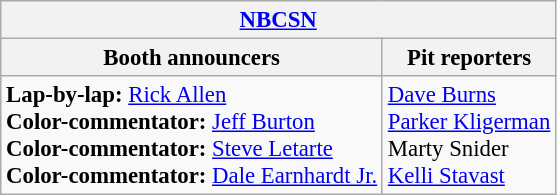<table class="wikitable" style="font-size: 95%">
<tr>
<th colspan="2"><a href='#'>NBCSN</a></th>
</tr>
<tr>
<th>Booth announcers</th>
<th>Pit reporters</th>
</tr>
<tr>
<td><strong>Lap-by-lap:</strong> <a href='#'>Rick Allen</a><br><strong>Color-commentator:</strong> <a href='#'>Jeff Burton</a><br><strong>Color-commentator:</strong> <a href='#'>Steve Letarte</a><br><strong>Color-commentator:</strong> <a href='#'>Dale Earnhardt Jr.</a></td>
<td><a href='#'>Dave Burns</a><br><a href='#'>Parker Kligerman</a><br>Marty Snider<br><a href='#'>Kelli Stavast</a></td>
</tr>
</table>
